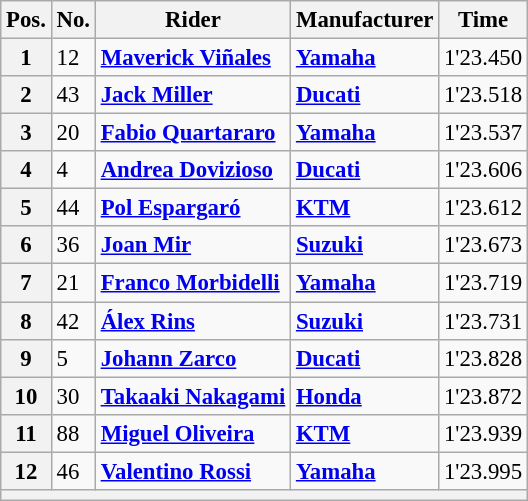<table class="wikitable" style="font-size: 95%;">
<tr>
<th>Pos.</th>
<th>No.</th>
<th>Rider</th>
<th>Manufacturer</th>
<th>Time</th>
</tr>
<tr>
<th>1</th>
<td>12</td>
<td> <strong><a href='#'>Maverick Viñales</a></strong></td>
<td><strong><a href='#'>Yamaha</a></strong></td>
<td>1'23.450</td>
</tr>
<tr>
<th>2</th>
<td>43</td>
<td> <strong><a href='#'>Jack Miller</a></strong></td>
<td><strong><a href='#'>Ducati</a></strong></td>
<td>1'23.518</td>
</tr>
<tr>
<th>3</th>
<td>20</td>
<td> <strong><a href='#'>Fabio Quartararo</a></strong></td>
<td><strong><a href='#'>Yamaha</a></strong></td>
<td>1'23.537</td>
</tr>
<tr>
<th>4</th>
<td>4</td>
<td> <strong><a href='#'>Andrea Dovizioso</a></strong></td>
<td><strong><a href='#'>Ducati</a></strong></td>
<td>1'23.606</td>
</tr>
<tr>
<th>5</th>
<td>44</td>
<td> <strong><a href='#'>Pol Espargaró</a></strong></td>
<td><strong><a href='#'>KTM</a></strong></td>
<td>1'23.612</td>
</tr>
<tr>
<th>6</th>
<td>36</td>
<td> <strong><a href='#'>Joan Mir</a></strong></td>
<td><strong><a href='#'>Suzuki</a></strong></td>
<td>1'23.673</td>
</tr>
<tr>
<th>7</th>
<td>21</td>
<td> <strong><a href='#'>Franco Morbidelli</a></strong></td>
<td><strong><a href='#'>Yamaha</a></strong></td>
<td>1'23.719</td>
</tr>
<tr>
<th>8</th>
<td>42</td>
<td> <strong><a href='#'>Álex Rins</a></strong></td>
<td><strong><a href='#'>Suzuki</a></strong></td>
<td>1'23.731</td>
</tr>
<tr>
<th>9</th>
<td>5</td>
<td> <strong><a href='#'>Johann Zarco</a></strong></td>
<td><strong><a href='#'>Ducati</a></strong></td>
<td>1'23.828</td>
</tr>
<tr>
<th>10</th>
<td>30</td>
<td> <strong><a href='#'>Takaaki Nakagami</a></strong></td>
<td><strong><a href='#'>Honda</a></strong></td>
<td>1'23.872</td>
</tr>
<tr>
<th>11</th>
<td>88</td>
<td> <strong><a href='#'>Miguel Oliveira</a></strong></td>
<td><strong><a href='#'>KTM</a></strong></td>
<td>1'23.939</td>
</tr>
<tr>
<th>12</th>
<td>46</td>
<td> <strong><a href='#'>Valentino Rossi</a></strong></td>
<td><strong><a href='#'>Yamaha</a></strong></td>
<td>1'23.995</td>
</tr>
<tr>
<th colspan=9></th>
</tr>
</table>
